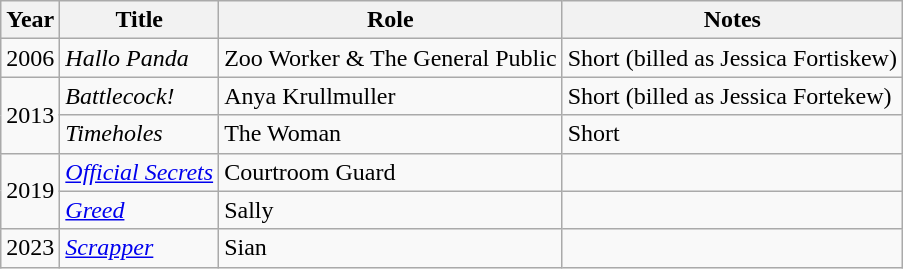<table class="wikitable">
<tr>
<th>Year</th>
<th>Title</th>
<th>Role</th>
<th>Notes</th>
</tr>
<tr>
<td>2006</td>
<td><em>Hallo Panda</em></td>
<td>Zoo Worker & The General Public</td>
<td>Short (billed as Jessica Fortiskew)</td>
</tr>
<tr>
<td rowspan=2>2013</td>
<td><em>Battlecock!</em></td>
<td>Anya Krullmuller</td>
<td>Short (billed as Jessica Fortekew)</td>
</tr>
<tr>
<td><em>Timeholes</em></td>
<td>The Woman</td>
<td>Short</td>
</tr>
<tr>
<td rowspan=2>2019</td>
<td><em><a href='#'>Official Secrets</a></em></td>
<td>Courtroom Guard</td>
<td></td>
</tr>
<tr>
<td><em><a href='#'>Greed</a></em></td>
<td>Sally</td>
<td></td>
</tr>
<tr>
<td>2023</td>
<td><em><a href='#'>Scrapper</a></em></td>
<td>Sian</td>
<td></td>
</tr>
</table>
